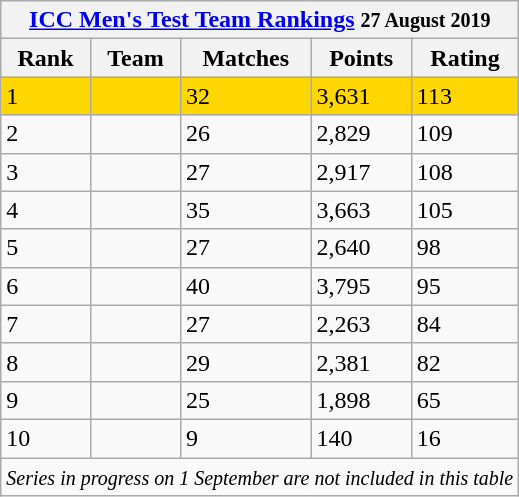<table class="wikitable" style="white-space: nowrap;">
<tr>
<th colspan="5"><a href='#'>ICC Men's Test Team Rankings</a> <small>27 August 2019</small></th>
</tr>
<tr>
<th>Rank</th>
<th>Team</th>
<th>Matches</th>
<th>Points</th>
<th>Rating</th>
</tr>
<tr style="background:gold">
<td>1</td>
<td style="text-align:left"></td>
<td>32</td>
<td>3,631</td>
<td>113</td>
</tr>
<tr>
<td>2</td>
<td style="text-align:left"></td>
<td>26</td>
<td>2,829</td>
<td>109</td>
</tr>
<tr>
<td>3</td>
<td style="text-align:left"></td>
<td>27</td>
<td>2,917</td>
<td>108</td>
</tr>
<tr>
<td>4</td>
<td style="text-align:left"></td>
<td>35</td>
<td>3,663</td>
<td>105</td>
</tr>
<tr>
<td>5</td>
<td style="text-align:left"></td>
<td>27</td>
<td>2,640</td>
<td>98</td>
</tr>
<tr>
<td>6</td>
<td style="text-align:left"></td>
<td>40</td>
<td>3,795</td>
<td>95</td>
</tr>
<tr>
<td>7</td>
<td style="text-align:left"></td>
<td>27</td>
<td>2,263</td>
<td>84</td>
</tr>
<tr>
<td>8</td>
<td style="text-align:left"></td>
<td>29</td>
<td>2,381</td>
<td>82</td>
</tr>
<tr>
<td>9</td>
<td style="text-align:left"></td>
<td>25</td>
<td>1,898</td>
<td>65</td>
</tr>
<tr>
<td>10</td>
<td style="text-align:left"></td>
<td>9</td>
<td>140</td>
<td>16</td>
</tr>
<tr>
<td colspan="5"><small><em>Series in progress on 1 September are not included in this table </em></small></td>
</tr>
</table>
